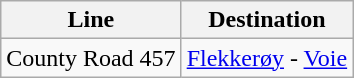<table class="wikitable sortable">
<tr>
<th>Line</th>
<th>Destination</th>
</tr>
<tr>
<td>County Road 457</td>
<td><a href='#'>Flekkerøy</a> - <a href='#'>Voie</a></td>
</tr>
</table>
